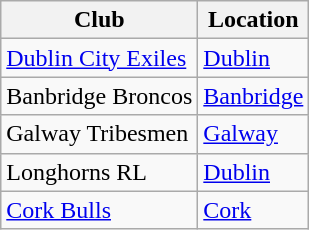<table class="wikitable">
<tr>
<th>Club</th>
<th>Location</th>
</tr>
<tr>
<td> <a href='#'>Dublin City Exiles</a></td>
<td> <a href='#'>Dublin</a></td>
</tr>
<tr>
<td> Banbridge Broncos</td>
<td> <a href='#'>Banbridge</a></td>
</tr>
<tr>
<td> Galway Tribesmen</td>
<td> <a href='#'>Galway</a></td>
</tr>
<tr>
<td> Longhorns RL</td>
<td> <a href='#'>Dublin</a></td>
</tr>
<tr>
<td> <a href='#'>Cork Bulls</a></td>
<td> <a href='#'>Cork</a></td>
</tr>
</table>
